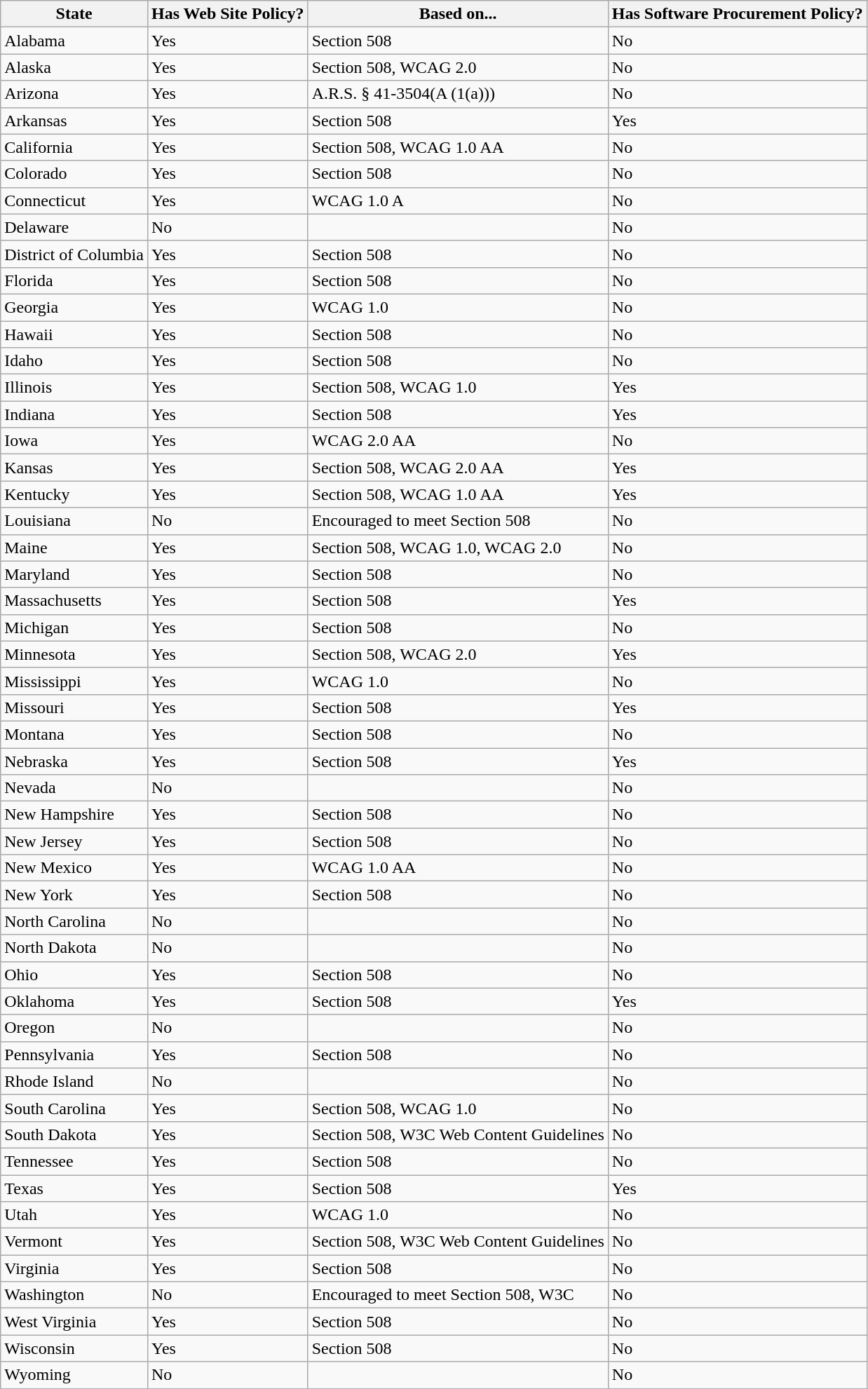<table class="wikitable sortable">
<tr>
<th scope="col">State</th>
<th scope="col">Has Web Site Policy?</th>
<th scope="col">Based on...</th>
<th scope="col">Has Software Procurement Policy?</th>
</tr>
<tr>
<td>Alabama</td>
<td>Yes</td>
<td>Section 508</td>
<td>No</td>
</tr>
<tr>
<td>Alaska</td>
<td>Yes</td>
<td>Section 508, WCAG 2.0</td>
<td>No</td>
</tr>
<tr>
<td>Arizona</td>
<td>Yes</td>
<td>A.R.S. § 41-3504(A (1(a)))</td>
<td>No</td>
</tr>
<tr>
<td>Arkansas</td>
<td>Yes</td>
<td>Section 508</td>
<td>Yes</td>
</tr>
<tr>
<td>California</td>
<td>Yes</td>
<td>Section 508, WCAG 1.0 AA</td>
<td>No</td>
</tr>
<tr>
<td>Colorado</td>
<td>Yes</td>
<td>Section 508</td>
<td>No</td>
</tr>
<tr>
<td>Connecticut</td>
<td>Yes</td>
<td>WCAG 1.0 A</td>
<td>No</td>
</tr>
<tr>
<td>Delaware</td>
<td>No</td>
<td></td>
<td>No</td>
</tr>
<tr>
<td>District of Columbia</td>
<td>Yes</td>
<td>Section 508</td>
<td>No</td>
</tr>
<tr>
<td>Florida</td>
<td>Yes</td>
<td>Section 508</td>
<td>No</td>
</tr>
<tr>
<td>Georgia</td>
<td>Yes</td>
<td>WCAG 1.0</td>
<td>No</td>
</tr>
<tr>
<td>Hawaii</td>
<td>Yes</td>
<td>Section 508</td>
<td>No</td>
</tr>
<tr>
<td>Idaho</td>
<td>Yes</td>
<td>Section 508</td>
<td>No</td>
</tr>
<tr>
<td>Illinois</td>
<td>Yes</td>
<td>Section 508, WCAG 1.0</td>
<td>Yes</td>
</tr>
<tr>
<td>Indiana</td>
<td>Yes</td>
<td>Section 508</td>
<td>Yes</td>
</tr>
<tr>
<td>Iowa</td>
<td>Yes</td>
<td>WCAG 2.0 AA</td>
<td>No</td>
</tr>
<tr>
<td>Kansas</td>
<td>Yes</td>
<td>Section 508, WCAG 2.0 AA</td>
<td>Yes</td>
</tr>
<tr>
<td>Kentucky</td>
<td>Yes</td>
<td>Section 508, WCAG 1.0 AA</td>
<td>Yes</td>
</tr>
<tr>
<td>Louisiana</td>
<td>No</td>
<td>Encouraged to meet Section 508</td>
<td>No</td>
</tr>
<tr>
<td>Maine</td>
<td>Yes</td>
<td>Section 508, WCAG 1.0, WCAG 2.0</td>
<td>No</td>
</tr>
<tr>
<td>Maryland</td>
<td>Yes</td>
<td>Section 508</td>
<td>No</td>
</tr>
<tr>
<td>Massachusetts</td>
<td>Yes</td>
<td>Section 508</td>
<td>Yes</td>
</tr>
<tr>
<td>Michigan</td>
<td>Yes</td>
<td>Section 508</td>
<td>No</td>
</tr>
<tr>
<td>Minnesota</td>
<td>Yes</td>
<td>Section 508, WCAG 2.0</td>
<td>Yes</td>
</tr>
<tr>
<td>Mississippi</td>
<td>Yes</td>
<td>WCAG 1.0</td>
<td>No</td>
</tr>
<tr>
<td>Missouri</td>
<td>Yes</td>
<td>Section 508</td>
<td>Yes</td>
</tr>
<tr>
<td>Montana</td>
<td>Yes</td>
<td>Section 508</td>
<td>No</td>
</tr>
<tr>
<td>Nebraska</td>
<td>Yes</td>
<td>Section 508</td>
<td>Yes</td>
</tr>
<tr>
<td>Nevada</td>
<td>No</td>
<td></td>
<td>No</td>
</tr>
<tr>
<td>New Hampshire</td>
<td>Yes</td>
<td>Section 508</td>
<td>No</td>
</tr>
<tr>
<td>New Jersey</td>
<td>Yes</td>
<td>Section 508</td>
<td>No</td>
</tr>
<tr>
<td>New Mexico</td>
<td>Yes</td>
<td>WCAG 1.0 AA</td>
<td>No</td>
</tr>
<tr>
<td>New York</td>
<td>Yes</td>
<td>Section 508</td>
<td>No</td>
</tr>
<tr>
<td>North Carolina</td>
<td>No</td>
<td></td>
<td>No</td>
</tr>
<tr>
<td>North Dakota</td>
<td>No</td>
<td></td>
<td>No</td>
</tr>
<tr>
<td>Ohio</td>
<td>Yes</td>
<td>Section 508</td>
<td>No</td>
</tr>
<tr>
<td>Oklahoma</td>
<td>Yes</td>
<td>Section 508</td>
<td>Yes</td>
</tr>
<tr>
<td>Oregon</td>
<td>No</td>
<td></td>
<td>No</td>
</tr>
<tr>
<td>Pennsylvania</td>
<td>Yes</td>
<td>Section 508</td>
<td>No</td>
</tr>
<tr>
<td>Rhode Island</td>
<td>No</td>
<td></td>
<td>No</td>
</tr>
<tr>
<td>South Carolina</td>
<td>Yes</td>
<td>Section 508, WCAG 1.0</td>
<td>No</td>
</tr>
<tr>
<td>South Dakota</td>
<td>Yes</td>
<td>Section 508, W3C Web Content Guidelines</td>
<td>No</td>
</tr>
<tr>
<td>Tennessee</td>
<td>Yes</td>
<td>Section 508</td>
<td>No</td>
</tr>
<tr>
<td>Texas</td>
<td>Yes</td>
<td>Section 508</td>
<td>Yes</td>
</tr>
<tr>
<td>Utah</td>
<td>Yes</td>
<td>WCAG 1.0</td>
<td>No</td>
</tr>
<tr>
<td>Vermont</td>
<td>Yes</td>
<td>Section 508, W3C Web Content Guidelines</td>
<td>No</td>
</tr>
<tr>
<td>Virginia</td>
<td>Yes</td>
<td>Section 508</td>
<td>No</td>
</tr>
<tr>
<td>Washington</td>
<td>No</td>
<td>Encouraged to meet Section 508, W3C</td>
<td>No</td>
</tr>
<tr>
<td>West Virginia</td>
<td>Yes</td>
<td>Section 508</td>
<td>No</td>
</tr>
<tr>
<td>Wisconsin</td>
<td>Yes</td>
<td>Section 508</td>
<td>No</td>
</tr>
<tr>
<td>Wyoming</td>
<td>No</td>
<td></td>
<td>No</td>
</tr>
</table>
